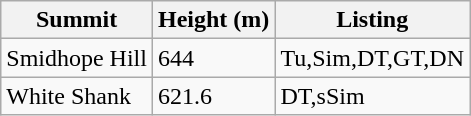<table class="wikitable sortable">
<tr>
<th>Summit</th>
<th>Height (m)</th>
<th>Listing</th>
</tr>
<tr>
<td>Smidhope Hill</td>
<td>644</td>
<td>Tu,Sim,DT,GT,DN</td>
</tr>
<tr>
<td>White Shank</td>
<td>621.6</td>
<td>DT,sSim</td>
</tr>
</table>
